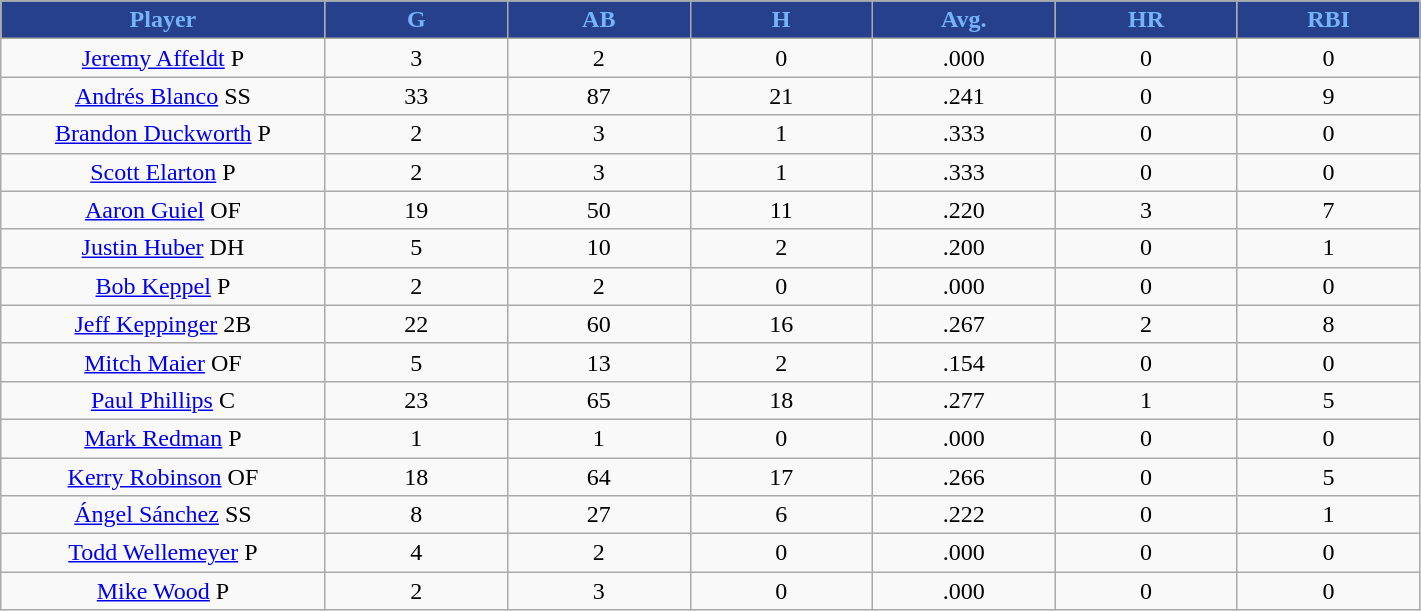<table class="wikitable sortable">
<tr>
<th style="background:#27408B;color:#74B4FA;" width="16%">Player</th>
<th style="background:#27408B;color:#74B4FA;" width="9%">G</th>
<th style="background:#27408B;color:#74B4FA;" width="9%">AB</th>
<th style="background:#27408B;color:#74B4FA;" width="9%">H</th>
<th style="background:#27408B;color:#74B4FA;" width="9%">Avg.</th>
<th style="background:#27408B;color:#74B4FA;" width="9%">HR</th>
<th style="background:#27408B;color:#74B4FA;" width="9%">RBI</th>
</tr>
<tr align=center>
<td><a href='#'>Jeremy Affeldt</a> P</td>
<td>3</td>
<td>2</td>
<td>0</td>
<td>.000</td>
<td>0</td>
<td>0</td>
</tr>
<tr align=center>
<td><a href='#'>Andrés Blanco</a> SS</td>
<td>33</td>
<td>87</td>
<td>21</td>
<td>.241</td>
<td>0</td>
<td>9</td>
</tr>
<tr align=center>
<td><a href='#'>Brandon Duckworth</a> P</td>
<td>2</td>
<td>3</td>
<td>1</td>
<td>.333</td>
<td>0</td>
<td>0</td>
</tr>
<tr align=center>
<td><a href='#'>Scott Elarton</a> P</td>
<td>2</td>
<td>3</td>
<td>1</td>
<td>.333</td>
<td>0</td>
<td>0</td>
</tr>
<tr align=center>
<td><a href='#'>Aaron Guiel</a> OF</td>
<td>19</td>
<td>50</td>
<td>11</td>
<td>.220</td>
<td>3</td>
<td>7</td>
</tr>
<tr align=center>
<td><a href='#'>Justin Huber</a> DH</td>
<td>5</td>
<td>10</td>
<td>2</td>
<td>.200</td>
<td>0</td>
<td>1</td>
</tr>
<tr align=center>
<td><a href='#'>Bob Keppel</a> P</td>
<td>2</td>
<td>2</td>
<td>0</td>
<td>.000</td>
<td>0</td>
<td>0</td>
</tr>
<tr align=center>
<td><a href='#'>Jeff Keppinger</a> 2B</td>
<td>22</td>
<td>60</td>
<td>16</td>
<td>.267</td>
<td>2</td>
<td>8</td>
</tr>
<tr align=center>
<td><a href='#'>Mitch Maier</a> OF</td>
<td>5</td>
<td>13</td>
<td>2</td>
<td>.154</td>
<td>0</td>
<td>0</td>
</tr>
<tr align=center>
<td><a href='#'>Paul Phillips</a> C</td>
<td>23</td>
<td>65</td>
<td>18</td>
<td>.277</td>
<td>1</td>
<td>5</td>
</tr>
<tr align=center>
<td><a href='#'>Mark Redman</a> P</td>
<td>1</td>
<td>1</td>
<td>0</td>
<td>.000</td>
<td>0</td>
<td>0</td>
</tr>
<tr align=center>
<td><a href='#'>Kerry Robinson</a> OF</td>
<td>18</td>
<td>64</td>
<td>17</td>
<td>.266</td>
<td>0</td>
<td>5</td>
</tr>
<tr align=center>
<td><a href='#'>Ángel Sánchez</a> SS</td>
<td>8</td>
<td>27</td>
<td>6</td>
<td>.222</td>
<td>0</td>
<td>1</td>
</tr>
<tr align=center>
<td><a href='#'>Todd Wellemeyer</a> P</td>
<td>4</td>
<td>2</td>
<td>0</td>
<td>.000</td>
<td>0</td>
<td>0</td>
</tr>
<tr align=center>
<td><a href='#'>Mike Wood</a> P</td>
<td>2</td>
<td>3</td>
<td>0</td>
<td>.000</td>
<td>0</td>
<td>0</td>
</tr>
</table>
